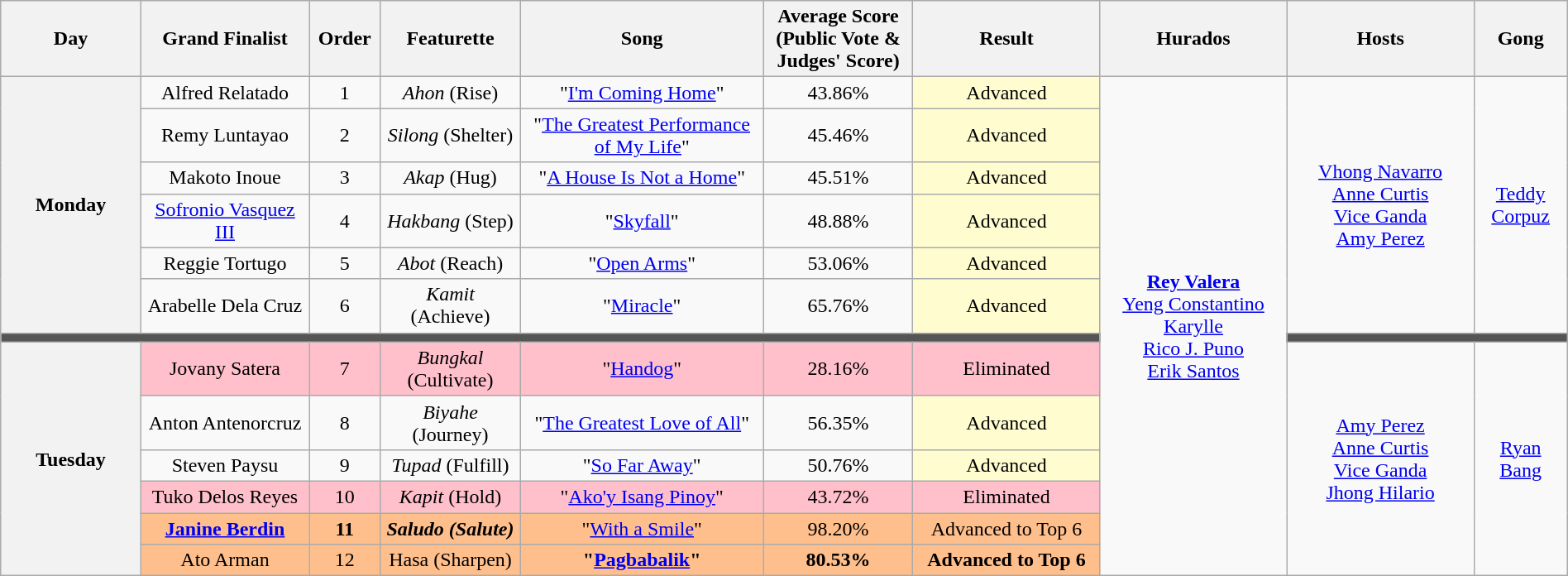<table class="wikitable" style="text-align:center;width:100%;">
<tr>
<th width="7.5%">Day</th>
<th width="9%">Grand Finalist</th>
<th width="03%">Order</th>
<th width="7.5%">Featurette</th>
<th width="13%">Song</th>
<th width="08%">Average Score (Public Vote & Judges' Score)</th>
<th width="10%">Result</th>
<th width="10%">Hurados</th>
<th width="10%">Hosts</th>
<th width="05%">Gong</th>
</tr>
<tr>
<th rowspan="6">Monday<br></th>
<td>Alfred Relatado</td>
<td>1</td>
<td><em>Ahon</em> (Rise)</td>
<td>"<a href='#'>I'm Coming Home</a>"</td>
<td>43.86%</td>
<td style="background-color:#fffdd0">Advanced</td>
<td rowspan="13"><strong><a href='#'>Rey Valera</a></strong><br><a href='#'>Yeng Constantino</a><br><a href='#'>Karylle</a><br><a href='#'>Rico J. Puno</a><br><a href='#'>Erik Santos</a></td>
<td rowspan="6"><a href='#'>Vhong Navarro</a><br><a href='#'>Anne Curtis</a><br><a href='#'>Vice Ganda</a><br><a href='#'>Amy Perez</a></td>
<td rowspan="6"><a href='#'>Teddy Corpuz</a></td>
</tr>
<tr>
<td>Remy Luntayao</td>
<td>2</td>
<td><em>Silong</em> (Shelter)</td>
<td>"<a href='#'>The Greatest Performance of My Life</a>"</td>
<td>45.46%</td>
<td style="background-color:#fffdd0">Advanced</td>
</tr>
<tr>
<td>Makoto Inoue</td>
<td>3</td>
<td><em>Akap</em> (Hug)</td>
<td>"<a href='#'>A House Is Not a Home</a>"</td>
<td>45.51%</td>
<td style="background-color:#fffdd0">Advanced</td>
</tr>
<tr>
<td><a href='#'>Sofronio Vasquez III</a></td>
<td>4</td>
<td><em>Hakbang</em> (Step)</td>
<td>"<a href='#'>Skyfall</a>"</td>
<td>48.88%</td>
<td style="background-color:#fffdd0">Advanced</td>
</tr>
<tr>
<td>Reggie Tortugo</td>
<td>5</td>
<td><em>Abot</em> (Reach)</td>
<td>"<a href='#'>Open Arms</a>"</td>
<td>53.06%</td>
<td style="background-color:#fffdd0">Advanced</td>
</tr>
<tr>
<td>Arabelle Dela Cruz</td>
<td>6</td>
<td><em>Kamit</em> (Achieve)</td>
<td>"<a href='#'>Miracle</a>"</td>
<td>65.76%</td>
<td style="background-color:#fffdd0">Advanced</td>
</tr>
<tr>
<td colspan="7" style="background:#555;"></td>
<td colspan="2" style="background:#555;"></td>
</tr>
<tr>
<th rowspan="6">Tuesday<br></th>
<td style="background-color:pink">Jovany Satera</td>
<td style="background-color:pink">7</td>
<td style="background-color:pink"><em>Bungkal</em> (Cultivate)</td>
<td style="background-color:pink">"<a href='#'>Handog</a>"</td>
<td style="background-color:pink">28.16%</td>
<td style="background-color:pink">Eliminated</td>
<td rowspan="6"><a href='#'>Amy Perez</a><br><a href='#'>Anne Curtis</a><br><a href='#'>Vice Ganda</a><br><a href='#'>Jhong Hilario</a></td>
<td rowspan="6"><a href='#'>Ryan Bang</a></td>
</tr>
<tr>
<td>Anton Antenorcruz</td>
<td>8</td>
<td><em>Biyahe</em> (Journey)</td>
<td>"<a href='#'>The Greatest Love of All</a>"</td>
<td>56.35%</td>
<td style="background-color:#fffdd0">Advanced</td>
</tr>
<tr>
<td>Steven Paysu</td>
<td>9</td>
<td><em>Tupad</em> (Fulfill)</td>
<td>"<a href='#'>So Far Away</a>"</td>
<td>50.76%</td>
<td style="background-color:#fffdd0">Advanced</td>
</tr>
<tr style="background-color:pink" |>
<td>Tuko Delos Reyes</td>
<td>10</td>
<td><em>Kapit</em> (Hold)</td>
<td>"<a href='#'>Ako'y Isang Pinoy</a>"</td>
<td>43.72%</td>
<td>Eliminated</td>
</tr>
<tr style="background-color:#ffbf8c">
<td><strong><a href='#'>Janine Berdin</a></strong></td>
<td><strong>11</strong></td>
<td><strong><em>Saludo<em> (Salute)<strong></td>
<td></strong>"<a href='#'>With a Smile</a>"<strong></td>
<td></strong>98.20%<strong></td>
<td style="background-color:#____"></strong>Advanced to Top 6<strong></td>
</tr>
<tr style="background-color:#ffbf8c">
<td></strong>Ato Arman<strong></td>
<td></strong>12<strong></td>
<td></em></strong>Hasa</em> (Sharpen)</strong></td>
<td><strong>"<a href='#'>Pagbabalik</a>"</strong></td>
<td><strong>80.53%</strong></td>
<td style="background-color:__"><strong>Advanced to Top 6</strong></td>
</tr>
</table>
